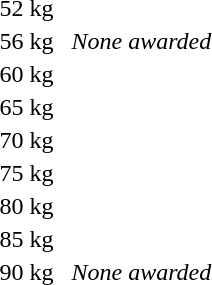<table>
<tr>
<td>52 kg</td>
<td></td>
<td></td>
<td></td>
</tr>
<tr>
<td>56 kg</td>
<td></td>
<td></td>
<td><em>None awarded</em></td>
</tr>
<tr>
<td>60 kg</td>
<td></td>
<td></td>
<td></td>
</tr>
<tr>
<td>65 kg</td>
<td></td>
<td></td>
<td></td>
</tr>
<tr>
<td>70 kg</td>
<td></td>
<td></td>
<td></td>
</tr>
<tr>
<td>75 kg</td>
<td></td>
<td></td>
<td></td>
</tr>
<tr>
<td>80 kg</td>
<td></td>
<td></td>
<td></td>
</tr>
<tr>
<td>85 kg</td>
<td></td>
<td></td>
<td></td>
</tr>
<tr>
<td>90 kg</td>
<td></td>
<td></td>
<td><em>None awarded</em></td>
</tr>
</table>
